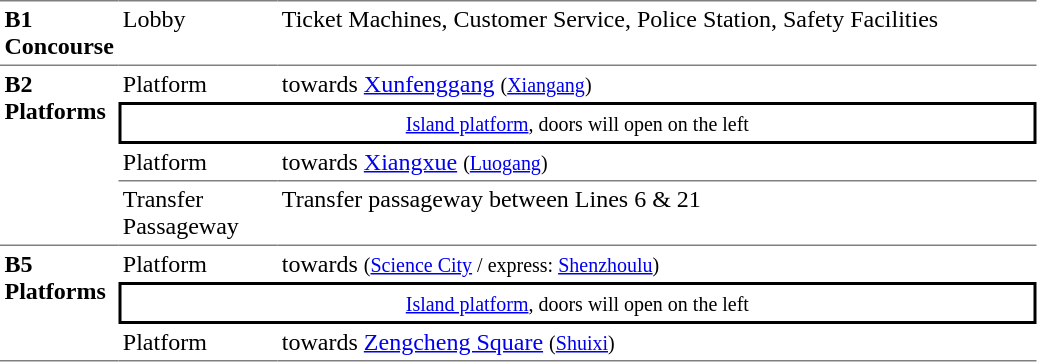<table table border=0 cellspacing=0 cellpadding=3>
<tr>
<td style="border-bottom:solid 1px gray; border-top:solid 1px gray;" valign=top width=50><strong>B1<br>Concourse</strong></td>
<td style="border-bottom:solid 1px gray; border-top:solid 1px gray;" valign=top width=100>Lobby</td>
<td style="border-bottom:solid 1px gray; border-top:solid 1px gray;" valign=top width=390>Ticket Machines, Customer Service, Police Station, Safety Facilities</td>
</tr>
<tr>
<td style="border-bottom:solid 1px gray;" rowspan=4 valign=top><strong>B2<br>Platforms</strong></td>
<td>Platform </td>
<td>  towards <a href='#'>Xunfenggang</a> <small>(<a href='#'>Xiangang</a>)</small></td>
</tr>
<tr>
<td style="border-right:solid 2px black;border-left:solid 2px black;border-top:solid 2px black;border-bottom:solid 2px black;text-align:center;" colspan=2><small><a href='#'>Island platform</a>, doors will open on the left</small></td>
</tr>
<tr>
<td style="border-bottom:solid 1px gray;">Platform </td>
<td style="border-bottom:solid 1px gray;"> towards <a href='#'>Xiangxue</a> <small>(<a href='#'>Luogang</a>)</small> </td>
</tr>
<tr>
<td style="border-bottom:solid 1px gray;" valign=top width=100>Transfer Passageway</td>
<td style="border-bottom:solid 1px gray;" valign=top width=500>Transfer passageway between Lines 6 & 21</td>
</tr>
<tr>
<td style="border-bottom:solid 1px gray;" valign=top width=50 rowspan=3><strong>B5<br>Platforms</strong></td>
<td>Platform </td>
<td>  towards  <small>(<a href='#'>Science City</a> / express: <a href='#'>Shenzhoulu</a>)</small></td>
</tr>
<tr>
<td style="border-top:solid 2px black;border-right:solid 2px black;border-left:solid 2px black;border-bottom:solid 2px black;text-align:center;" colspan=2><small><a href='#'>Island platform</a>, doors will open on the left</small></td>
</tr>
<tr>
<td style="border-bottom:solid 1px gray;">Platform </td>
<td style="border-bottom:solid 1px gray;"> towards <a href='#'>Zengcheng Square</a> <small>(<a href='#'>Shuixi</a>)</small> </td>
</tr>
</table>
